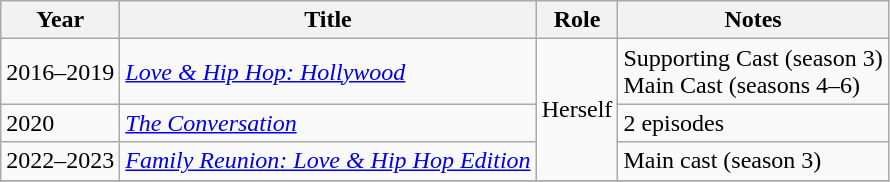<table class="wikitable">
<tr style="text-align:center;">
<th>Year</th>
<th>Title</th>
<th>Role</th>
<th>Notes</th>
</tr>
<tr>
<td>2016–2019</td>
<td><em><a href='#'>Love & Hip Hop: Hollywood</a></em></td>
<td rowspan="3">Herself</td>
<td>Supporting Cast (season 3) <br> Main Cast (seasons 4–6)</td>
</tr>
<tr>
<td>2020</td>
<td><em><a href='#'>The Conversation</a></em></td>
<td>2 episodes</td>
</tr>
<tr>
<td>2022–2023</td>
<td><em><a href='#'>Family Reunion: Love & Hip Hop Edition</a></em></td>
<td>Main cast (season 3)</td>
</tr>
<tr>
</tr>
</table>
